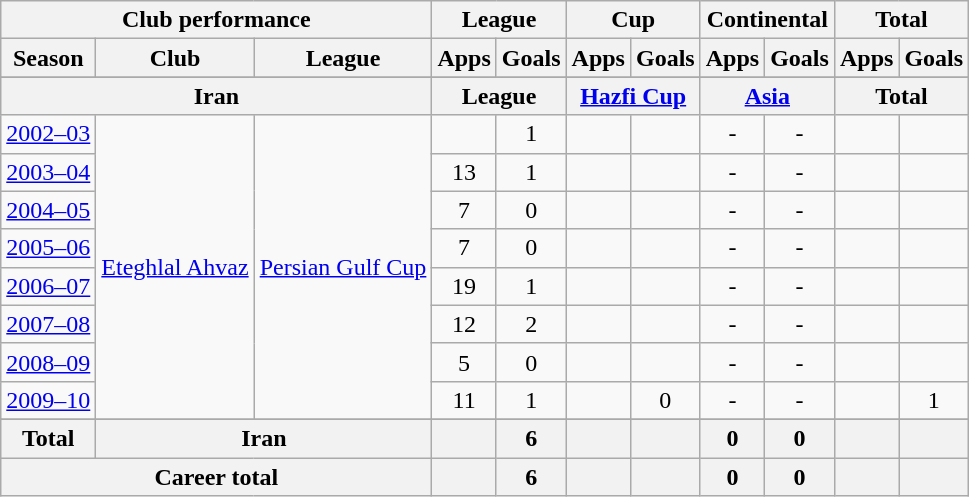<table class="wikitable" style="text-align:center">
<tr>
<th colspan=3>Club performance</th>
<th colspan=2>League</th>
<th colspan=2>Cup</th>
<th colspan=2>Continental</th>
<th colspan=2>Total</th>
</tr>
<tr>
<th>Season</th>
<th>Club</th>
<th>League</th>
<th>Apps</th>
<th>Goals</th>
<th>Apps</th>
<th>Goals</th>
<th>Apps</th>
<th>Goals</th>
<th>Apps</th>
<th>Goals</th>
</tr>
<tr>
</tr>
<tr>
<th colspan=3>Iran</th>
<th colspan=2>League</th>
<th colspan=2><a href='#'>Hazfi Cup</a></th>
<th colspan=2><a href='#'>Asia</a></th>
<th colspan=2>Total</th>
</tr>
<tr>
<td><a href='#'>2002–03</a></td>
<td rowspan="8"><a href='#'>Eteghlal Ahvaz</a></td>
<td rowspan="8"><a href='#'>Persian Gulf Cup</a></td>
<td></td>
<td>1</td>
<td></td>
<td></td>
<td>-</td>
<td>-</td>
<td></td>
<td></td>
</tr>
<tr>
<td><a href='#'>2003–04</a></td>
<td>13</td>
<td>1</td>
<td></td>
<td></td>
<td>-</td>
<td>-</td>
<td></td>
<td></td>
</tr>
<tr>
<td><a href='#'>2004–05</a></td>
<td>7</td>
<td>0</td>
<td></td>
<td></td>
<td>-</td>
<td>-</td>
<td></td>
<td></td>
</tr>
<tr>
<td><a href='#'>2005–06</a></td>
<td>7</td>
<td>0</td>
<td></td>
<td></td>
<td>-</td>
<td>-</td>
<td></td>
<td></td>
</tr>
<tr>
<td><a href='#'>2006–07</a></td>
<td>19</td>
<td>1</td>
<td></td>
<td></td>
<td>-</td>
<td>-</td>
<td></td>
<td></td>
</tr>
<tr>
<td><a href='#'>2007–08</a></td>
<td>12</td>
<td>2</td>
<td></td>
<td></td>
<td>-</td>
<td>-</td>
<td></td>
<td></td>
</tr>
<tr>
<td><a href='#'>2008–09</a></td>
<td>5</td>
<td>0</td>
<td></td>
<td></td>
<td>-</td>
<td>-</td>
<td></td>
<td></td>
</tr>
<tr>
<td><a href='#'>2009–10</a></td>
<td>11</td>
<td>1</td>
<td></td>
<td>0</td>
<td>-</td>
<td>-</td>
<td></td>
<td>1</td>
</tr>
<tr>
</tr>
<tr>
<th rowspan=1>Total</th>
<th colspan=2>Iran</th>
<th></th>
<th>6</th>
<th></th>
<th></th>
<th>0</th>
<th>0</th>
<th></th>
<th></th>
</tr>
<tr>
<th colspan=3>Career total</th>
<th></th>
<th>6</th>
<th></th>
<th></th>
<th>0</th>
<th>0</th>
<th></th>
<th></th>
</tr>
</table>
